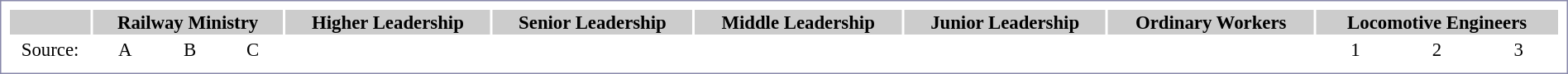<table style="width:100%; border:1px solid #8888aa; background:#fff; padding:5px; font-size:95%; margin:0 12px 12px 0; text-align:center;">
<tr style="background:#ccc;">
<th></th>
<th colspan="3">Railway Ministry</th>
<th colspan="3">Higher Leadership</th>
<th colspan="3">Senior Leadership</th>
<th colspan="3">Middle Leadership</th>
<th colspan="2">Junior Leadership</th>
<th colspan="1">Ordinary Workers</th>
<th colspan="3">Locomotive Engineers</th>
</tr>
<tr style="text-align:center;">
<td>Source:</td>
<td> A</td>
<td> B</td>
<td> C</td>
<td></td>
<td></td>
<td></td>
<td></td>
<td></td>
<td></td>
<td></td>
<td></td>
<td></td>
<td></td>
<td></td>
<td></td>
<td> 1</td>
<td> 2</td>
<td> 3</td>
</tr>
<tr>
</tr>
</table>
